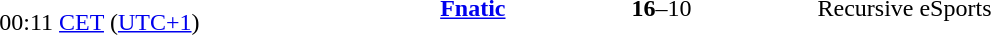<table>
<tr>
<td style="text-align:right" width="150px"><br>00:11 <a href='#'>CET</a> (<a href='#'>UTC+1</a>)</td>
<td style="text-align:right" width="200px"><strong><a href='#'>Fnatic</a></strong></td>
<td style="text-align:center" width="200px"><strong>16</strong>–10<br></td>
<td style="text-align:left">Recursive eSports</td>
</tr>
</table>
